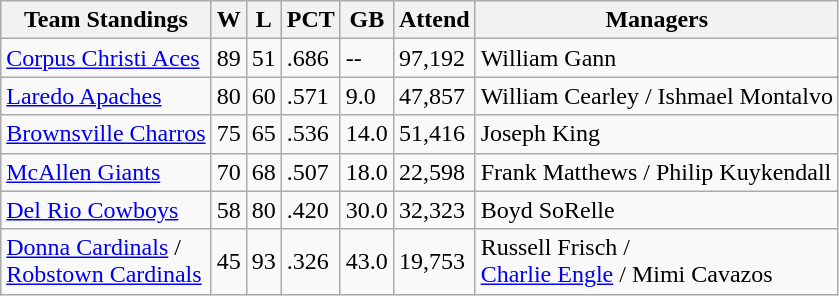<table class="wikitable">
<tr>
<th>Team Standings</th>
<th>W</th>
<th>L</th>
<th>PCT</th>
<th>GB</th>
<th>Attend</th>
<th>Managers</th>
</tr>
<tr>
<td><a href='#'>Corpus Christi Aces</a></td>
<td>89</td>
<td>51</td>
<td>.686</td>
<td>--</td>
<td>97,192</td>
<td>William Gann</td>
</tr>
<tr>
<td><a href='#'>Laredo Apaches</a></td>
<td>80</td>
<td>60</td>
<td>.571</td>
<td>9.0</td>
<td>47,857</td>
<td>William Cearley / Ishmael Montalvo</td>
</tr>
<tr>
<td><a href='#'>Brownsville Charros</a></td>
<td>75</td>
<td>65</td>
<td>.536</td>
<td>14.0</td>
<td>51,416</td>
<td>Joseph King</td>
</tr>
<tr>
<td><a href='#'>McAllen Giants</a></td>
<td>70</td>
<td>68</td>
<td>.507</td>
<td>18.0</td>
<td>22,598</td>
<td>Frank Matthews / Philip Kuykendall</td>
</tr>
<tr>
<td><a href='#'>Del Rio Cowboys</a></td>
<td>58</td>
<td>80</td>
<td>.420</td>
<td>30.0</td>
<td>32,323</td>
<td>Boyd SoRelle</td>
</tr>
<tr>
<td><a href='#'>Donna Cardinals</a> /<br> <a href='#'>Robstown Cardinals</a></td>
<td>45</td>
<td>93</td>
<td>.326</td>
<td>43.0</td>
<td>19,753</td>
<td>Russell Frisch /<br> <a href='#'>Charlie Engle</a> / Mimi Cavazos</td>
</tr>
</table>
